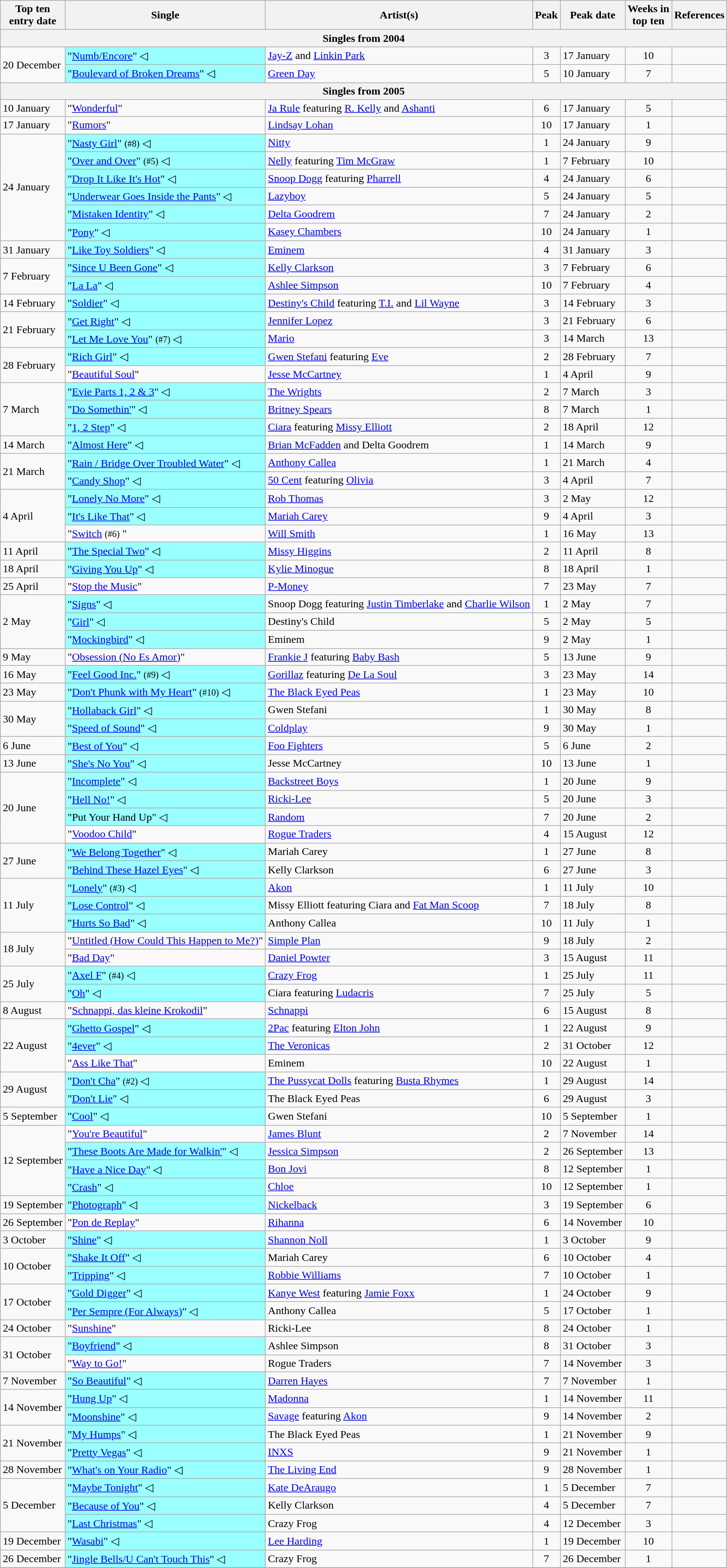<table class="wikitable sortable">
<tr>
<th>Top ten<br>entry date</th>
<th>Single</th>
<th>Artist(s)</th>
<th data-sort-type="number">Peak</th>
<th>Peak date</th>
<th data-sort-type="number">Weeks in<br>top ten</th>
<th>References</th>
</tr>
<tr>
<th colspan=7>Singles from 2004</th>
</tr>
<tr>
<td rowspan=2>20 December</td>
<td style="background:#9ff;">"<a href='#'>Numb/Encore</a>" ◁</td>
<td><a href='#'>Jay-Z</a> and <a href='#'>Linkin Park</a></td>
<td style="text-align:center;">3</td>
<td>17 January</td>
<td style="text-align:center;">10</td>
<td style="text-align:center;"></td>
</tr>
<tr>
<td style="background:#9ff;">"<a href='#'>Boulevard of Broken Dreams</a>" ◁</td>
<td><a href='#'>Green Day</a></td>
<td style="text-align:center;">5</td>
<td>10 January</td>
<td style="text-align:center;">7</td>
<td style="text-align:center;"></td>
</tr>
<tr>
<th colspan=7>Singles from 2005</th>
</tr>
<tr>
<td>10 January</td>
<td>"<a href='#'>Wonderful</a>"</td>
<td><a href='#'>Ja Rule</a> featuring <a href='#'>R. Kelly</a> and <a href='#'>Ashanti</a></td>
<td style="text-align:center;">6</td>
<td>17 January</td>
<td style="text-align:center;">5</td>
<td style="text-align:center;"></td>
</tr>
<tr>
<td>17 January</td>
<td>"<a href='#'>Rumors</a>"</td>
<td><a href='#'>Lindsay Lohan</a></td>
<td style="text-align:center;">10</td>
<td>17 January</td>
<td style="text-align:center;">1</td>
<td style="text-align:center;"></td>
</tr>
<tr>
<td rowspan=6>24 January</td>
<td style="background:#9ff;">"<a href='#'>Nasty Girl</a>" <small>(#8)</small> ◁</td>
<td><a href='#'>Nitty</a></td>
<td style="text-align:center;">1</td>
<td>24 January</td>
<td style="text-align:center;">9</td>
<td style="text-align:center;"></td>
</tr>
<tr>
<td style="background:#9ff;">"<a href='#'>Over and Over</a>" <small>(#5)</small> ◁</td>
<td><a href='#'>Nelly</a> featuring <a href='#'>Tim McGraw</a></td>
<td style="text-align:center;">1</td>
<td>7 February</td>
<td style="text-align:center;">10</td>
<td style="text-align:center;"></td>
</tr>
<tr>
<td style="background:#9ff;">"<a href='#'>Drop It Like It's Hot</a>" ◁</td>
<td><a href='#'>Snoop Dogg</a> featuring <a href='#'>Pharrell</a></td>
<td style="text-align:center;">4</td>
<td>24 January</td>
<td style="text-align:center;">6</td>
<td style="text-align:center;"></td>
</tr>
<tr>
<td style="background:#9ff;">"<a href='#'>Underwear Goes Inside the Pants</a>" ◁</td>
<td><a href='#'>Lazyboy</a></td>
<td style="text-align:center;">5</td>
<td>24 January</td>
<td style="text-align:center;">5</td>
<td style="text-align:center;"></td>
</tr>
<tr>
<td style="background:#9ff;">"<a href='#'>Mistaken Identity</a>" ◁</td>
<td><a href='#'>Delta Goodrem</a></td>
<td style="text-align:center;">7</td>
<td>24 January</td>
<td style="text-align:center;">2</td>
<td style="text-align:center;"></td>
</tr>
<tr>
<td style="background:#9ff;">"<a href='#'>Pony</a>" ◁</td>
<td><a href='#'>Kasey Chambers</a></td>
<td style="text-align:center;">10</td>
<td>24 January</td>
<td style="text-align:center;">1</td>
<td style="text-align:center;"></td>
</tr>
<tr>
<td>31 January</td>
<td style="background:#9ff;">"<a href='#'>Like Toy Soldiers</a>" ◁</td>
<td><a href='#'>Eminem</a></td>
<td style="text-align:center;">4</td>
<td>31 January</td>
<td style="text-align:center;">3</td>
<td style="text-align:center;"></td>
</tr>
<tr>
<td rowspan=2>7 February</td>
<td style="background:#9ff;">"<a href='#'>Since U Been Gone</a>" ◁</td>
<td><a href='#'>Kelly Clarkson</a></td>
<td style="text-align:center;">3</td>
<td>7 February</td>
<td style="text-align:center;">6</td>
<td style="text-align:center;"></td>
</tr>
<tr>
<td style="background:#9ff;">"<a href='#'>La La</a>" ◁</td>
<td><a href='#'>Ashlee Simpson</a></td>
<td style="text-align:center;">10</td>
<td>7 February</td>
<td style="text-align:center;">4</td>
<td style="text-align:center;"></td>
</tr>
<tr>
<td>14 February</td>
<td style="background:#9ff;">"<a href='#'>Soldier</a>" ◁</td>
<td><a href='#'>Destiny's Child</a> featuring <a href='#'>T.I.</a> and <a href='#'>Lil Wayne</a></td>
<td style="text-align:center;">3</td>
<td>14 February</td>
<td style="text-align:center;">3</td>
<td style="text-align:center;"></td>
</tr>
<tr>
<td rowspan=2>21 February</td>
<td style="background:#9ff;">"<a href='#'>Get Right</a>" ◁</td>
<td><a href='#'>Jennifer Lopez</a></td>
<td style="text-align:center;">3</td>
<td>21 February</td>
<td style="text-align:center;">6</td>
<td style="text-align:center;"></td>
</tr>
<tr>
<td style="background:#9ff;">"<a href='#'>Let Me Love You</a>" <small>(#7)</small> ◁</td>
<td><a href='#'>Mario</a></td>
<td style="text-align:center;">3</td>
<td>14 March</td>
<td style="text-align:center;">13</td>
<td style="text-align:center;"></td>
</tr>
<tr>
<td rowspan=2>28 February</td>
<td style="background:#9ff;">"<a href='#'>Rich Girl</a>" ◁</td>
<td><a href='#'>Gwen Stefani</a> featuring <a href='#'>Eve</a></td>
<td style="text-align:center;">2</td>
<td>28 February</td>
<td style="text-align:center;">7</td>
<td style="text-align:center;"></td>
</tr>
<tr>
<td>"<a href='#'>Beautiful Soul</a>"</td>
<td><a href='#'>Jesse McCartney</a></td>
<td style="text-align:center;">1</td>
<td>4 April</td>
<td style="text-align:center;">9</td>
<td style="text-align:center;"></td>
</tr>
<tr>
<td rowspan=3>7 March</td>
<td style="background:#9ff;">"<a href='#'>Evie Parts 1, 2 & 3</a>" ◁</td>
<td><a href='#'>The Wrights</a></td>
<td style="text-align:center;">2</td>
<td>7 March</td>
<td style="text-align:center;">3</td>
<td style="text-align:center;"></td>
</tr>
<tr>
<td style="background:#9ff;">"<a href='#'>Do Somethin'</a>" ◁</td>
<td><a href='#'>Britney Spears</a></td>
<td style="text-align:center;">8</td>
<td>7 March</td>
<td style="text-align:center;">1</td>
<td style="text-align:center;"></td>
</tr>
<tr>
<td style="background:#9ff;">"<a href='#'>1, 2 Step</a>" ◁</td>
<td><a href='#'>Ciara</a> featuring <a href='#'>Missy Elliott</a></td>
<td style="text-align:center;">2</td>
<td>18 April</td>
<td style="text-align:center;">12</td>
<td style="text-align:center;"></td>
</tr>
<tr>
<td>14 March</td>
<td style="background:#9ff;">"<a href='#'>Almost Here</a>" ◁</td>
<td><a href='#'>Brian McFadden</a> and Delta Goodrem</td>
<td style="text-align:center;">1</td>
<td>14 March</td>
<td style="text-align:center;">9</td>
<td style="text-align:center;"></td>
</tr>
<tr>
<td rowspan=2>21 March</td>
<td style="background:#9ff;">"<a href='#'>Rain / Bridge Over Troubled Water</a>" ◁</td>
<td><a href='#'>Anthony Callea</a></td>
<td style="text-align:center;">1</td>
<td>21 March</td>
<td style="text-align:center;">4</td>
<td style="text-align:center;"></td>
</tr>
<tr>
<td style="background:#9ff;">"<a href='#'>Candy Shop</a>" ◁</td>
<td><a href='#'>50 Cent</a> featuring <a href='#'>Olivia</a></td>
<td style="text-align:center;">3</td>
<td>4 April</td>
<td style="text-align:center;">7</td>
<td style="text-align:center;"></td>
</tr>
<tr>
<td rowspan=3>4 April</td>
<td style="background:#9ff;">"<a href='#'>Lonely No More</a>" ◁</td>
<td><a href='#'>Rob Thomas</a></td>
<td style="text-align:center;">3</td>
<td>2 May</td>
<td style="text-align:center;">12</td>
<td style="text-align:center;"></td>
</tr>
<tr>
<td style="background:#9ff;">"<a href='#'>It's Like That</a>" ◁</td>
<td><a href='#'>Mariah Carey</a></td>
<td style="text-align:center;">9</td>
<td>4 April</td>
<td style="text-align:center;">3</td>
<td style="text-align:center;"></td>
</tr>
<tr>
<td>"<a href='#'>Switch</a> <small>(#6)</small> "</td>
<td><a href='#'>Will Smith</a></td>
<td style="text-align:center;">1</td>
<td>16 May</td>
<td style="text-align:center;">13</td>
<td style="text-align:center;"></td>
</tr>
<tr>
<td>11 April</td>
<td style="background:#9ff;">"<a href='#'>The Special Two</a>" ◁</td>
<td><a href='#'>Missy Higgins</a></td>
<td style="text-align:center;">2</td>
<td>11 April</td>
<td style="text-align:center;">8</td>
<td style="text-align:center;"></td>
</tr>
<tr>
<td>18 April</td>
<td style="background:#9ff;">"<a href='#'>Giving You Up</a>" ◁</td>
<td><a href='#'>Kylie Minogue</a></td>
<td style="text-align:center;">8</td>
<td>18 April</td>
<td style="text-align:center;">1</td>
<td style="text-align:center;"></td>
</tr>
<tr>
<td>25 April</td>
<td>"<a href='#'>Stop the Music</a>"</td>
<td><a href='#'>P-Money</a></td>
<td style="text-align:center;">7</td>
<td>23 May</td>
<td style="text-align:center;">7</td>
<td style="text-align:center;"></td>
</tr>
<tr>
<td rowspan=3>2 May</td>
<td style="background:#9ff;">"<a href='#'>Signs</a>" ◁</td>
<td>Snoop Dogg featuring <a href='#'>Justin Timberlake</a> and <a href='#'>Charlie Wilson</a></td>
<td style="text-align:center;">1</td>
<td>2 May</td>
<td style="text-align:center;">7</td>
<td style="text-align:center;"></td>
</tr>
<tr>
<td style="background:#9ff;">"<a href='#'>Girl</a>" ◁</td>
<td>Destiny's Child</td>
<td style="text-align:center;">5</td>
<td>2 May</td>
<td style="text-align:center;">5</td>
<td style="text-align:center;"></td>
</tr>
<tr>
<td style="background:#9ff;">"<a href='#'>Mockingbird</a>" ◁</td>
<td>Eminem</td>
<td style="text-align:center;">9</td>
<td>2 May</td>
<td style="text-align:center;">1</td>
<td style="text-align:center;"></td>
</tr>
<tr>
<td>9 May</td>
<td>"<a href='#'>Obsession (No Es Amor)</a>"</td>
<td><a href='#'>Frankie J</a> featuring <a href='#'>Baby Bash</a></td>
<td style="text-align:center;">5</td>
<td>13 June</td>
<td style="text-align:center;">9</td>
<td style="text-align:center;"></td>
</tr>
<tr>
<td>16 May</td>
<td style="background:#9ff;">"<a href='#'>Feel Good Inc.</a>" <small>(#9)</small> ◁</td>
<td><a href='#'>Gorillaz</a> featuring <a href='#'>De La Soul</a></td>
<td style="text-align:center;">3</td>
<td>23 May</td>
<td style="text-align:center;">14</td>
<td style="text-align:center;"></td>
</tr>
<tr>
<td>23 May</td>
<td style="background:#9ff;">"<a href='#'>Don't Phunk with My Heart</a>" <small>(#10)</small> ◁</td>
<td><a href='#'>The Black Eyed Peas</a></td>
<td style="text-align:center;">1</td>
<td>23 May</td>
<td style="text-align:center;">10</td>
<td style="text-align:center;"></td>
</tr>
<tr>
<td rowspan=2>30 May</td>
<td style="background:#9ff;">"<a href='#'>Hollaback Girl</a>" ◁</td>
<td>Gwen Stefani</td>
<td style="text-align:center;">1</td>
<td>30 May</td>
<td style="text-align:center;">8</td>
<td style="text-align:center;"></td>
</tr>
<tr>
<td style="background:#9ff;">"<a href='#'>Speed of Sound</a>" ◁</td>
<td><a href='#'>Coldplay</a></td>
<td style="text-align:center;">9</td>
<td>30 May</td>
<td style="text-align:center;">1</td>
<td style="text-align:center;"></td>
</tr>
<tr>
<td>6 June</td>
<td style="background:#9ff;">"<a href='#'>Best of You</a>" ◁</td>
<td><a href='#'>Foo Fighters</a></td>
<td style="text-align:center;">5</td>
<td>6 June</td>
<td style="text-align:center;">2</td>
<td style="text-align:center;"></td>
</tr>
<tr>
<td>13 June</td>
<td style="background:#9ff;">"<a href='#'>She's No You</a>" ◁</td>
<td>Jesse McCartney</td>
<td style="text-align:center;">10</td>
<td>13 June</td>
<td style="text-align:center;">1</td>
<td style="text-align:center;"></td>
</tr>
<tr>
<td rowspan=4>20 June</td>
<td style="background:#9ff;">"<a href='#'>Incomplete</a>" ◁</td>
<td><a href='#'>Backstreet Boys</a></td>
<td style="text-align:center;">1</td>
<td>20 June</td>
<td style="text-align:center;">9</td>
<td style="text-align:center;"></td>
</tr>
<tr>
<td style="background:#9ff;">"<a href='#'>Hell No!</a>" ◁</td>
<td><a href='#'>Ricki-Lee</a></td>
<td style="text-align:center;">5</td>
<td>20 June</td>
<td style="text-align:center;">3</td>
<td style="text-align:center;"></td>
</tr>
<tr>
<td style="background:#9ff;">"Put Your Hand Up" ◁</td>
<td><a href='#'>Random</a></td>
<td style="text-align:center;">7</td>
<td>20 June</td>
<td style="text-align:center;">2</td>
<td style="text-align:center;"></td>
</tr>
<tr>
<td>"<a href='#'>Voodoo Child</a>"</td>
<td><a href='#'>Rogue Traders</a></td>
<td style="text-align:center;">4</td>
<td>15 August</td>
<td style="text-align:center;">12</td>
<td style="text-align:center;"></td>
</tr>
<tr>
<td rowspan=2>27 June</td>
<td style="background:#9ff;">"<a href='#'>We Belong Together</a>" ◁</td>
<td>Mariah Carey</td>
<td style="text-align:center;">1</td>
<td>27 June</td>
<td style="text-align:center;">8</td>
<td style="text-align:center;"></td>
</tr>
<tr>
<td style="background:#9ff;">"<a href='#'>Behind These Hazel Eyes</a>" ◁</td>
<td>Kelly Clarkson</td>
<td style="text-align:center;">6</td>
<td>27 June</td>
<td style="text-align:center;">3</td>
<td style="text-align:center;"></td>
</tr>
<tr>
<td rowspan=3>11 July</td>
<td style="background:#9ff;">"<a href='#'>Lonely</a>" <small>(#3)</small> ◁</td>
<td><a href='#'>Akon</a></td>
<td style="text-align:center;">1</td>
<td>11 July</td>
<td style="text-align:center;">10</td>
<td style="text-align:center;"></td>
</tr>
<tr>
<td style="background:#9ff;">"<a href='#'>Lose Control</a>" ◁</td>
<td>Missy Elliott featuring Ciara and <a href='#'>Fat Man Scoop</a></td>
<td style="text-align:center;">7</td>
<td>18 July</td>
<td style="text-align:center;">8</td>
<td style="text-align:center;"></td>
</tr>
<tr>
<td style="background:#9ff;">"<a href='#'>Hurts So Bad</a>" ◁</td>
<td>Anthony Callea</td>
<td style="text-align:center;">10</td>
<td>11 July</td>
<td style="text-align:center;">1</td>
<td style="text-align:center;"></td>
</tr>
<tr>
<td rowspan=2>18 July</td>
<td>"<a href='#'>Untitled (How Could This Happen to Me?)</a>"</td>
<td><a href='#'>Simple Plan</a></td>
<td style="text-align:center;">9</td>
<td>18 July</td>
<td style="text-align:center;">2</td>
<td style="text-align:center;"></td>
</tr>
<tr>
<td>"<a href='#'>Bad Day</a>"</td>
<td><a href='#'>Daniel Powter</a></td>
<td style="text-align:center;">3</td>
<td>15 August</td>
<td style="text-align:center;">11</td>
<td style="text-align:center;"></td>
</tr>
<tr>
<td rowspan=2>25 July</td>
<td style="background:#9ff;">"<a href='#'>Axel F</a>" <small>(#4)</small> ◁</td>
<td><a href='#'>Crazy Frog</a></td>
<td style="text-align:center;">1</td>
<td>25 July</td>
<td style="text-align:center;">11</td>
<td style="text-align:center;"></td>
</tr>
<tr>
<td style="background:#9ff;">"<a href='#'>Oh</a>" ◁</td>
<td>Ciara featuring <a href='#'>Ludacris</a></td>
<td style="text-align:center;">7</td>
<td>25 July</td>
<td style="text-align:center;">5</td>
<td style="text-align:center;"></td>
</tr>
<tr>
<td>8 August</td>
<td>"<a href='#'>Schnappi, das kleine Krokodil</a>"</td>
<td><a href='#'>Schnappi</a></td>
<td style="text-align:center;">6</td>
<td>15 August</td>
<td style="text-align:center;">8</td>
<td style="text-align:center;"></td>
</tr>
<tr>
<td rowspan=3>22 August</td>
<td style="background:#9ff;">"<a href='#'>Ghetto Gospel</a>" ◁</td>
<td><a href='#'>2Pac</a> featuring <a href='#'>Elton John</a></td>
<td style="text-align:center;">1</td>
<td>22 August</td>
<td style="text-align:center;">9</td>
<td style="text-align:center;"></td>
</tr>
<tr>
<td style="background:#9ff;">"<a href='#'>4ever</a>" ◁</td>
<td><a href='#'>The Veronicas</a></td>
<td style="text-align:center;">2</td>
<td>31 October</td>
<td style="text-align:center;">12</td>
<td style="text-align:center;"></td>
</tr>
<tr>
<td>"<a href='#'>Ass Like That</a>"</td>
<td>Eminem</td>
<td style="text-align:center;">10</td>
<td>22 August</td>
<td style="text-align:center;">1</td>
<td style="text-align:center;"></td>
</tr>
<tr>
<td rowspan=2>29 August</td>
<td style="background:#9ff;">"<a href='#'>Don't Cha</a>" <small>(#2)</small> ◁</td>
<td><a href='#'>The Pussycat Dolls</a> featuring <a href='#'>Busta Rhymes</a></td>
<td style="text-align:center;">1</td>
<td>29 August</td>
<td style="text-align:center;">14</td>
<td style="text-align:center;"></td>
</tr>
<tr>
<td style="background:#9ff;">"<a href='#'>Don't Lie</a>" ◁</td>
<td>The Black Eyed Peas</td>
<td style="text-align:center;">6</td>
<td>29 August</td>
<td style="text-align:center;">3</td>
<td style="text-align:center;"></td>
</tr>
<tr>
<td>5 September</td>
<td style="background:#9ff;">"<a href='#'>Cool</a>" ◁</td>
<td>Gwen Stefani</td>
<td style="text-align:center;">10</td>
<td>5 September</td>
<td style="text-align:center;">1</td>
<td style="text-align:center;"></td>
</tr>
<tr>
<td rowspan=4>12 September</td>
<td>"<a href='#'>You're Beautiful</a>"</td>
<td><a href='#'>James Blunt</a></td>
<td style="text-align:center;">2</td>
<td>7 November</td>
<td style="text-align:center;">14</td>
<td style="text-align:center;"></td>
</tr>
<tr>
<td style="background:#9ff;">"<a href='#'>These Boots Are Made for Walkin'</a>" ◁</td>
<td><a href='#'>Jessica Simpson</a></td>
<td style="text-align:center;">2</td>
<td>26 September</td>
<td style="text-align:center;">13</td>
<td style="text-align:center;"></td>
</tr>
<tr>
<td style="background:#9ff;">"<a href='#'>Have a Nice Day</a>" ◁</td>
<td><a href='#'>Bon Jovi</a></td>
<td style="text-align:center;">8</td>
<td>12 September</td>
<td style="text-align:center;">1</td>
<td style="text-align:center;"></td>
</tr>
<tr>
<td style="background:#9ff;">"<a href='#'>Crash</a>" ◁</td>
<td><a href='#'>Chloe</a></td>
<td style="text-align:center;">10</td>
<td>12 September</td>
<td style="text-align:center;">1</td>
<td style="text-align:center;"></td>
</tr>
<tr>
<td>19 September</td>
<td style="background:#9ff;">"<a href='#'>Photograph</a>" ◁</td>
<td><a href='#'>Nickelback</a></td>
<td style="text-align:center;">3</td>
<td>19 September</td>
<td style="text-align:center;">6</td>
<td style="text-align:center;"></td>
</tr>
<tr>
<td>26 September</td>
<td>"<a href='#'>Pon de Replay</a>"</td>
<td><a href='#'>Rihanna</a></td>
<td style="text-align:center;">6</td>
<td>14 November</td>
<td style="text-align:center;">10</td>
<td style="text-align:center;"></td>
</tr>
<tr>
<td>3 October</td>
<td style="background:#9ff;">"<a href='#'>Shine</a>" ◁</td>
<td><a href='#'>Shannon Noll</a></td>
<td style="text-align:center;">1</td>
<td>3 October</td>
<td style="text-align:center;">9</td>
<td style="text-align:center;"></td>
</tr>
<tr>
<td rowspan=2>10 October</td>
<td style="background:#9ff;">"<a href='#'>Shake It Off</a>" ◁</td>
<td>Mariah Carey</td>
<td style="text-align:center;">6</td>
<td>10 October</td>
<td style="text-align:center;">4</td>
<td style="text-align:center;"></td>
</tr>
<tr>
<td style="background:#9ff;">"<a href='#'>Tripping</a>" ◁</td>
<td><a href='#'>Robbie Williams</a></td>
<td style="text-align:center;">7</td>
<td>10 October</td>
<td style="text-align:center;">1</td>
<td style="text-align:center;"></td>
</tr>
<tr>
<td rowspan=2>17 October</td>
<td style="background:#9ff;">"<a href='#'>Gold Digger</a>" ◁</td>
<td><a href='#'>Kanye West</a> featuring <a href='#'>Jamie Foxx</a></td>
<td style="text-align:center;">1</td>
<td>24 October</td>
<td style="text-align:center;">9</td>
<td style="text-align:center;"></td>
</tr>
<tr>
<td style="background:#9ff;">"<a href='#'>Per Sempre (For Always)</a>" ◁</td>
<td>Anthony Callea</td>
<td style="text-align:center;">5</td>
<td>17 October</td>
<td style="text-align:center;">1</td>
<td style="text-align:center;"></td>
</tr>
<tr>
<td>24 October</td>
<td>"<a href='#'>Sunshine</a>"</td>
<td>Ricki-Lee</td>
<td style="text-align:center;">8</td>
<td>24 October</td>
<td style="text-align:center;">1</td>
<td style="text-align:center;"></td>
</tr>
<tr>
<td rowspan=2>31 October</td>
<td style="background:#9ff;">"<a href='#'>Boyfriend</a>" ◁</td>
<td>Ashlee Simpson</td>
<td style="text-align:center;">8</td>
<td>31 October</td>
<td style="text-align:center;">3</td>
<td style="text-align:center;"></td>
</tr>
<tr>
<td>"<a href='#'>Way to Go!</a>"</td>
<td>Rogue Traders</td>
<td style="text-align:center;">7</td>
<td>14 November</td>
<td style="text-align:center;">3</td>
<td style="text-align:center;"></td>
</tr>
<tr>
<td>7 November</td>
<td style="background:#9ff;">"<a href='#'>So Beautiful</a>" ◁</td>
<td><a href='#'>Darren Hayes</a></td>
<td style="text-align:center;">7</td>
<td>7 November</td>
<td style="text-align:center;">1</td>
<td style="text-align:center;"></td>
</tr>
<tr>
<td rowspan=2>14 November</td>
<td style="background:#9ff;">"<a href='#'>Hung Up</a>" ◁</td>
<td><a href='#'>Madonna</a></td>
<td style="text-align:center;">1</td>
<td>14 November</td>
<td style="text-align:center;">11</td>
<td style="text-align:center;"></td>
</tr>
<tr>
<td style="background:#9ff;">"<a href='#'>Moonshine</a>" ◁</td>
<td><a href='#'>Savage</a> featuring <a href='#'>Akon</a></td>
<td style="text-align:center;">9</td>
<td>14 November</td>
<td style="text-align:center;">2</td>
<td style="text-align:center;"></td>
</tr>
<tr>
<td rowspan=2>21 November</td>
<td style="background:#9ff;">"<a href='#'>My Humps</a>" ◁</td>
<td>The Black Eyed Peas</td>
<td style="text-align:center;">1</td>
<td>21 November</td>
<td style="text-align:center;">9</td>
<td style="text-align:center;"></td>
</tr>
<tr>
<td style="background:#9ff;">"<a href='#'>Pretty Vegas</a>" ◁</td>
<td><a href='#'>INXS</a></td>
<td style="text-align:center;">9</td>
<td>21 November</td>
<td style="text-align:center;">1</td>
<td style="text-align:center;"></td>
</tr>
<tr>
<td>28 November</td>
<td style="background:#9ff;">"<a href='#'>What's on Your Radio</a>" ◁</td>
<td><a href='#'>The Living End</a></td>
<td style="text-align:center;">9</td>
<td>28 November</td>
<td style="text-align:center;">1</td>
<td style="text-align:center;"></td>
</tr>
<tr>
<td rowspan=3>5 December</td>
<td style="background:#9ff;">"<a href='#'>Maybe Tonight</a>" ◁</td>
<td><a href='#'>Kate DeAraugo</a></td>
<td style="text-align:center;">1</td>
<td>5 December</td>
<td style="text-align:center;">7</td>
<td style="text-align:center;"></td>
</tr>
<tr>
<td style="background:#9ff;">"<a href='#'>Because of You</a>" ◁</td>
<td>Kelly Clarkson</td>
<td style="text-align:center;">4</td>
<td>5 December</td>
<td style="text-align:center;">7</td>
<td style="text-align:center;"></td>
</tr>
<tr>
<td style="background:#9ff;">"<a href='#'>Last Christmas</a>" ◁</td>
<td>Crazy Frog</td>
<td style="text-align:center;">4</td>
<td>12 December</td>
<td style="text-align:center;">3</td>
<td style="text-align:center;"></td>
</tr>
<tr>
<td>19 December</td>
<td style="background:#9ff;">"<a href='#'>Wasabi</a>" ◁</td>
<td><a href='#'>Lee Harding</a></td>
<td style="text-align:center;">1</td>
<td>19 December</td>
<td style="text-align:center;">10</td>
<td style="text-align:center;"></td>
</tr>
<tr>
<td>26 December</td>
<td style="background:#9ff;">"<a href='#'>Jingle Bells/U Can't Touch This</a>" ◁</td>
<td>Crazy Frog</td>
<td style="text-align:center;">7</td>
<td>26 December</td>
<td style="text-align:center;">1</td>
<td style="text-align:center;"></td>
</tr>
<tr>
</tr>
</table>
